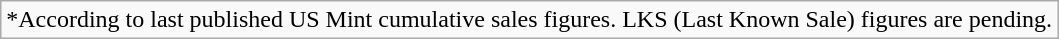<table class="wikitable sortable">
<tr>
<td>*According to last published US Mint cumulative sales figures. LKS (Last Known Sale) figures are pending.</td>
</tr>
</table>
